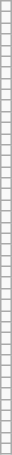<table class="wikitable">
<tr>
<td></td>
</tr>
<tr>
<td></td>
</tr>
<tr>
<td></td>
</tr>
<tr>
<td></td>
</tr>
<tr>
<td></td>
</tr>
<tr>
<td></td>
</tr>
<tr>
<td></td>
</tr>
<tr>
<td></td>
</tr>
<tr>
<td></td>
</tr>
<tr>
<td></td>
</tr>
<tr>
<td></td>
</tr>
<tr>
<td></td>
</tr>
<tr>
<td></td>
</tr>
<tr>
<td></td>
</tr>
<tr>
<td></td>
</tr>
<tr>
<td></td>
</tr>
<tr>
<td></td>
</tr>
<tr>
<td></td>
</tr>
<tr>
<td></td>
</tr>
<tr>
<td></td>
</tr>
<tr>
<td></td>
</tr>
<tr>
<td></td>
</tr>
<tr>
<td></td>
</tr>
<tr>
<td></td>
</tr>
<tr>
<td></td>
</tr>
<tr>
<td></td>
</tr>
<tr>
<td></td>
</tr>
<tr>
<td></td>
</tr>
<tr>
<td></td>
</tr>
<tr>
<td></td>
</tr>
<tr>
<td></td>
</tr>
<tr>
<td></td>
</tr>
<tr>
<td></td>
</tr>
<tr>
<td></td>
</tr>
<tr>
<td></td>
</tr>
<tr>
<td></td>
</tr>
<tr>
<td></td>
</tr>
<tr>
<td></td>
</tr>
<tr>
<td></td>
</tr>
<tr>
<td></td>
</tr>
<tr>
<td></td>
</tr>
</table>
